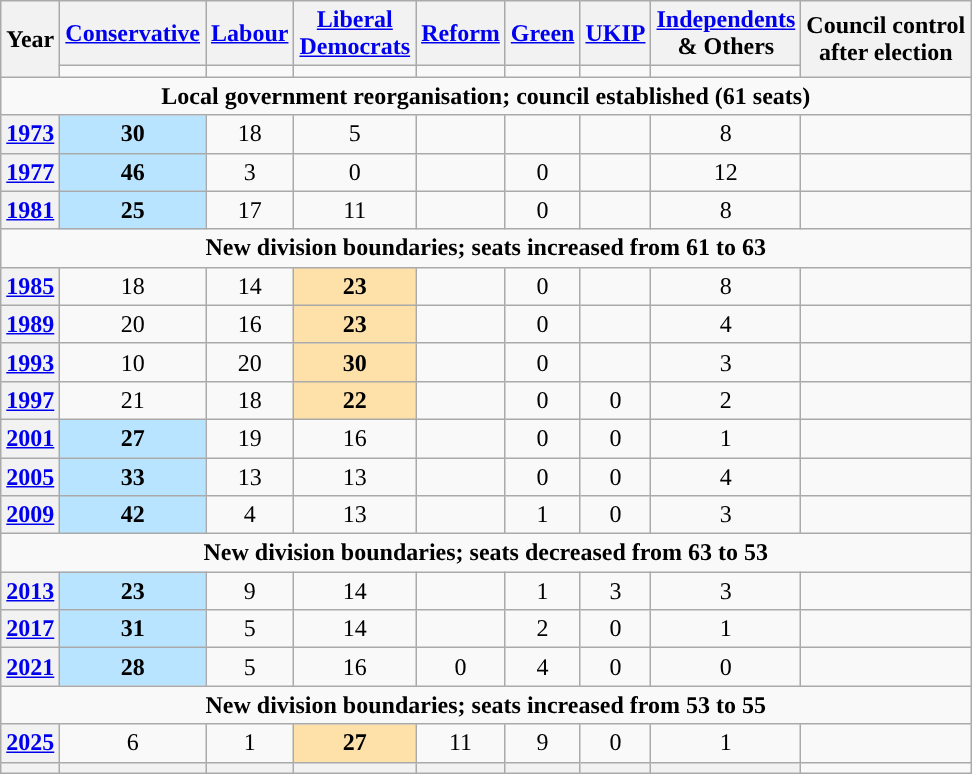<table class="wikitable plainrowheaders" style="text-align:center">
<tr>
<th scope="col" rowspan="2">Year</th>
<th scope="col"><a href='#'>Conservative</a></th>
<th scope="col"><a href='#'>Labour</a></th>
<th scope="col" style="width:1px"><a href='#'>Liberal Democrats</a></th>
<th scope="col"><a href='#'>Reform</a></th>
<th scope="col"><a href='#'>Green</a></th>
<th scope="col"><a href='#'>UKIP</a></th>
<th scope="col"><a href='#'>Independents</a><br>& Others</th>
<th scope="col" rowspan="2" colspan="2">Council control<br>after election</th>
</tr>
<tr>
<td style="background:"></td>
<td style="background:"></td>
<td style="background:"></td>
<td style="background:"></td>
<td style="background:"></td>
<td style="background:"></td>
<td style="background:"></td>
</tr>
<tr>
<td colspan="10"><strong>Local government reorganisation; council established (61 seats)</strong></td>
</tr>
<tr>
<th scope="row"><a href='#'>1973</a></th>
<td style="background:#B9E4FF;"><strong>30</strong></td>
<td>18</td>
<td>5</td>
<td></td>
<td></td>
<td></td>
<td>8</td>
<td></td>
</tr>
<tr>
<th scope="row"><a href='#'>1977</a></th>
<td style="background:#B9E4FF;"><strong>46</strong></td>
<td>3</td>
<td>0</td>
<td></td>
<td>0</td>
<td></td>
<td>12</td>
<td></td>
</tr>
<tr>
<th scope="row"><a href='#'>1981</a></th>
<td style="background:#B9E4FF;"><strong>25</strong></td>
<td>17</td>
<td>11</td>
<td></td>
<td>0</td>
<td></td>
<td>8</td>
<td></td>
</tr>
<tr>
<td colspan="10"><strong>New division boundaries; seats increased from 61 to 63</strong></td>
</tr>
<tr>
<th scope="row"><a href='#'>1985</a></th>
<td>18</td>
<td>14</td>
<td style="background:#FEE1A8"><strong>23</strong></td>
<td></td>
<td>0</td>
<td></td>
<td>8</td>
<td></td>
</tr>
<tr>
<th scope="row"><a href='#'>1989</a></th>
<td>20</td>
<td>16</td>
<td style="background:#FEE1A8"><strong>23</strong></td>
<td></td>
<td>0</td>
<td></td>
<td>4</td>
<td></td>
</tr>
<tr>
<th scope="row"><a href='#'>1993</a></th>
<td>10</td>
<td>20</td>
<td style="background:#FEE1A8"><strong>30</strong></td>
<td></td>
<td>0</td>
<td></td>
<td>3</td>
<td></td>
</tr>
<tr>
<th scope="row"><a href='#'>1997</a></th>
<td>21</td>
<td>18</td>
<td style="background:#FEE1A8"><strong>22</strong></td>
<td></td>
<td>0</td>
<td>0</td>
<td>2</td>
<td></td>
</tr>
<tr>
<th scope="row"><a href='#'>2001</a></th>
<td style="background:#B9E4FF;"><strong>27</strong></td>
<td>19</td>
<td>16</td>
<td></td>
<td>0</td>
<td>0</td>
<td>1</td>
<td></td>
</tr>
<tr>
<th scope="row"><a href='#'>2005</a></th>
<td style="background:#B9E4FF;"><strong>33</strong></td>
<td>13</td>
<td>13</td>
<td></td>
<td>0</td>
<td>0</td>
<td>4</td>
<td></td>
</tr>
<tr>
<th scope="row"><a href='#'>2009</a></th>
<td style="background:#B9E4FF;"><strong>42</strong></td>
<td>4</td>
<td>13</td>
<td></td>
<td>1</td>
<td>0</td>
<td>3</td>
<td></td>
</tr>
<tr>
<td colspan="10"><strong>New division boundaries; seats decreased from 63 to 53</strong></td>
</tr>
<tr>
<th scope="row"><a href='#'>2013</a></th>
<td style="background:#B9E4FF;"><strong>23</strong></td>
<td>9</td>
<td>14</td>
<td></td>
<td>1</td>
<td>3</td>
<td>3</td>
<td></td>
</tr>
<tr>
<th scope="row"><a href='#'>2017</a></th>
<td style="background:#B9E4FF;"><strong>31</strong></td>
<td>5</td>
<td>14</td>
<td></td>
<td>2</td>
<td>0</td>
<td>1</td>
<td></td>
</tr>
<tr>
<th scope="row"><a href='#'>2021</a></th>
<td style="background:#B9E4FF;"><strong>28</strong></td>
<td>5</td>
<td>16</td>
<td>0</td>
<td>4</td>
<td>0</td>
<td>0</td>
<td></td>
</tr>
<tr>
<td colspan="10"><strong>New division boundaries; seats increased from 53 to 55</strong></td>
</tr>
<tr>
<th scope="row"><a href='#'>2025</a></th>
<td>6</td>
<td>1</td>
<td style="background:#FEE1A8"><strong>27</strong></td>
<td>11</td>
<td>9</td>
<td>0</td>
<td>1</td>
<td></td>
</tr>
<tr>
<th></th>
<th style="background-color: "></th>
<th style="background-color: "></th>
<th style="background-color: "></th>
<th style="background-color: "></th>
<th style="background-color: "></th>
<th style="background-color: "></th>
<th style="background-color: "></th>
</tr>
</table>
